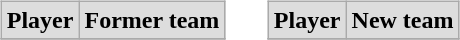<table cellspacing="10">
<tr>
<td valign="top"><br><table class="wikitable">
<tr align="center"  bgcolor="#dddddd">
<td><strong>Player</strong></td>
<td><strong>Former team</strong></td>
</tr>
<tr>
</tr>
</table>
</td>
<td valign="top"><br><table class="wikitable">
<tr align="center"  bgcolor="#dddddd">
<td><strong>Player</strong></td>
<td><strong>New team</strong></td>
</tr>
<tr>
</tr>
</table>
</td>
</tr>
</table>
